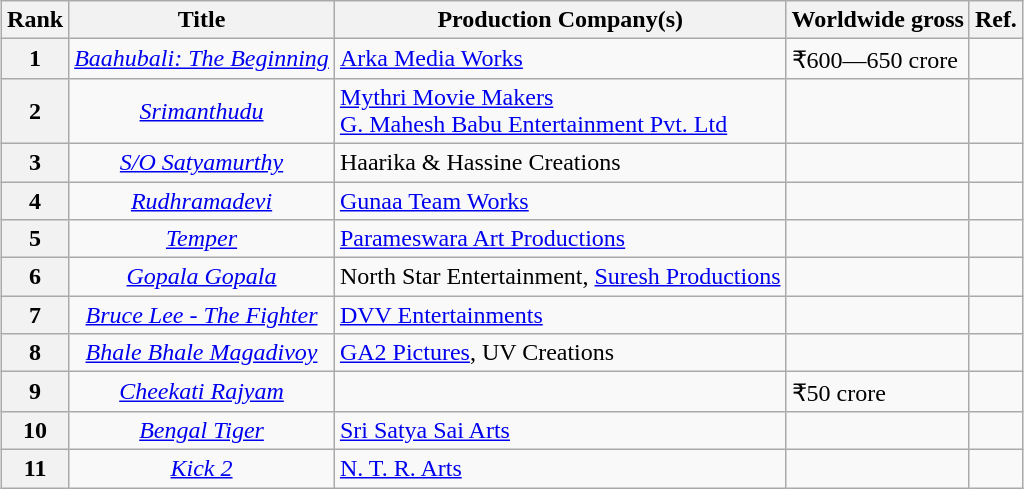<table class="wikitable" style="margin:auto;">
<tr>
<th>Rank</th>
<th>Title</th>
<th>Production Company(s)</th>
<th>Worldwide gross</th>
<th>Ref.</th>
</tr>
<tr>
<th style="text-align:center;">1</th>
<td style="text-align:center;"><em><a href='#'>Baahubali: The Beginning</a></em></td>
<td><a href='#'>Arka Media Works</a></td>
<td>₹600—650 crore</td>
<td></td>
</tr>
<tr>
<th style="text-align:center;">2</th>
<td style="text-align:center;"><em><a href='#'>Srimanthudu</a></em></td>
<td><a href='#'>Mythri Movie Makers</a> <br><a href='#'>G. Mahesh Babu Entertainment Pvt. Ltd</a></td>
<td></td>
<td></td>
</tr>
<tr>
<th style="text-align:center;">3</th>
<td style="text-align:center;"><em><a href='#'>S/O Satyamurthy</a></em></td>
<td>Haarika & Hassine Creations</td>
<td></td>
<td></td>
</tr>
<tr>
<th style="text-align:center;">4</th>
<td style="text-align:center;"><em><a href='#'>Rudhramadevi</a></em></td>
<td><a href='#'>Gunaa Team Works</a></td>
<td></td>
<td></td>
</tr>
<tr>
<th style="text-align:center;">5</th>
<td style="text-align:center;"><em><a href='#'>Temper</a></em></td>
<td><a href='#'>Parameswara Art Productions</a></td>
<td></td>
<td></td>
</tr>
<tr>
<th style="text-align:center;">6</th>
<td style="text-align:center;"><em><a href='#'>Gopala Gopala</a></em></td>
<td>North Star Entertainment, <a href='#'>Suresh Productions</a></td>
<td></td>
<td></td>
</tr>
<tr>
<th style="text-align:center;">7</th>
<td style="text-align:center;"><em><a href='#'>Bruce Lee - The Fighter</a></em></td>
<td><a href='#'>DVV Entertainments</a></td>
<td></td>
<td></td>
</tr>
<tr>
<th style="text-align:center;">8</th>
<td style="text-align:center;"><em><a href='#'>Bhale Bhale Magadivoy</a></em></td>
<td><a href='#'>GA2 Pictures</a>, UV Creations</td>
<td></td>
<td></td>
</tr>
<tr>
<th style="text-align:center;">9</th>
<td style="text-align:center;"><em><a href='#'>Cheekati Rajyam</a></em></td>
<td></td>
<td>₹50 crore</td>
<td></td>
</tr>
<tr>
<th style="text-align:center;">10</th>
<td style="text-align:center;"><em><a href='#'>Bengal Tiger</a></em></td>
<td><a href='#'>Sri Satya Sai Arts</a></td>
<td></td>
<td></td>
</tr>
<tr>
<th style="text-align:center;">11</th>
<td style="text-align:center;"><em><a href='#'>Kick 2</a></em></td>
<td><a href='#'>N. T. R. Arts</a></td>
<td></td>
<td></td>
</tr>
</table>
